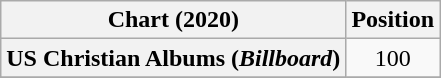<table class="wikitable sortable plainrowheaders" style="text-align:center">
<tr>
<th scope="col">Chart (2020)</th>
<th scope="col">Position</th>
</tr>
<tr>
<th scope="row">US Christian Albums (<em>Billboard</em>)</th>
<td>100</td>
</tr>
<tr>
</tr>
</table>
